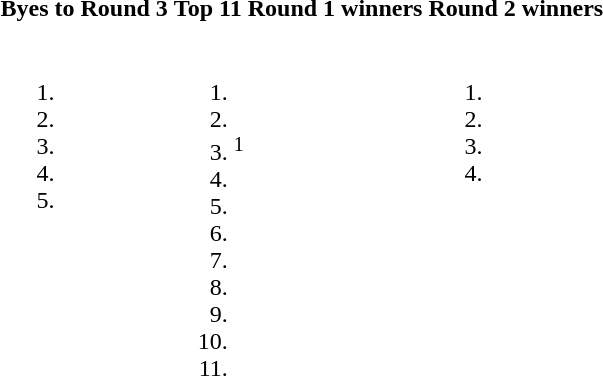<table>
<tr>
<th>Byes to Round 3</th>
<th>Top 11 Round 1 winners</th>
<th>Round 2 winners</th>
</tr>
<tr valign=top>
<td><br><ol><li></li><li></li><li></li><li></li><li></li></ol></td>
<td><br><ol>
<li></li>
<li></li>
<li><sup>1</sup></li>
<li></li>
<li></li>
<li></li>
<li></li>
<li></li>
<li></li>
<li></li>
<li></li>
</ol></td>
<td><br><ol>
<li></li>
<li></li>
<li></li>
<li></li>
</ol></td>
</tr>
</table>
